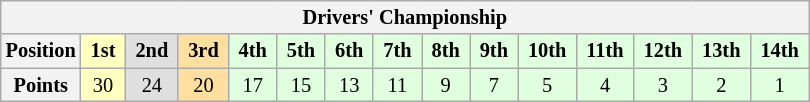<table class="wikitable" style="font-size:85%; text-align:center">
<tr>
<th colspan=15>Drivers' Championship</th>
</tr>
<tr>
<th>Position</th>
<td style="background:#ffffbf;"> <strong>1st</strong> </td>
<td style="background:#dfdfdf;"> <strong>2nd</strong> </td>
<td style="background:#ffdf9f;"> <strong>3rd</strong> </td>
<td style="background:#dfffdf;"> <strong>4th</strong> </td>
<td style="background:#dfffdf;"> <strong>5th</strong> </td>
<td style="background:#dfffdf;"> <strong>6th</strong> </td>
<td style="background:#dfffdf;"> <strong>7th</strong> </td>
<td style="background:#dfffdf;"> <strong>8th</strong> </td>
<td style="background:#dfffdf;"> <strong>9th</strong> </td>
<td style="background:#dfffdf;"> <strong>10th</strong> </td>
<td style="background:#dfffdf;"> <strong>11th</strong> </td>
<td style="background:#dfffdf;"> <strong>12th</strong> </td>
<td style="background:#dfffdf;"> <strong>13th</strong> </td>
<td style="background:#dfffdf;"> <strong>14th</strong> </td>
</tr>
<tr>
<th>Points</th>
<td style="background:#ffffbf;">30</td>
<td style="background:#dfdfdf;">24</td>
<td style="background:#ffdf9f;">20</td>
<td style="background:#dfffdf;">17</td>
<td style="background:#dfffdf;">15</td>
<td style="background:#dfffdf;">13</td>
<td style="background:#dfffdf;">11</td>
<td style="background:#dfffdf;">9</td>
<td style="background:#dfffdf;">7</td>
<td style="background:#dfffdf;">5</td>
<td style="background:#dfffdf;">4</td>
<td style="background:#dfffdf;">3</td>
<td style="background:#dfffdf;">2</td>
<td style="background:#dfffdf;">1</td>
</tr>
</table>
